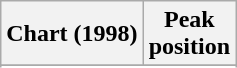<table class="wikitable plainrowheaders sortable" style="text-align:center;">
<tr>
<th scope="col">Chart (1998)</th>
<th scope="col">Peak<br>position</th>
</tr>
<tr>
</tr>
<tr>
</tr>
</table>
